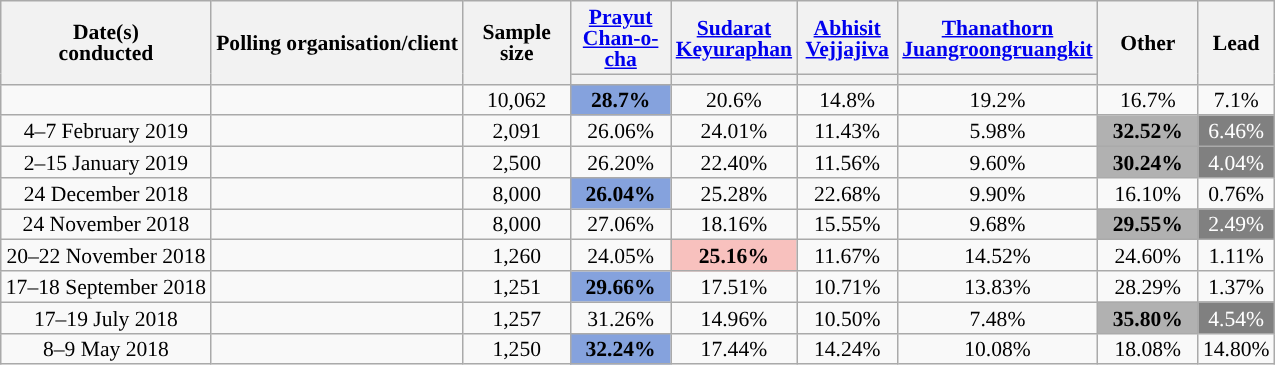<table class="wikitable collapsible sortable" style="text-align:center;font-size:90%;line-height:14px">
<tr>
<th rowspan=2 class="unsortable">Date(s)<br>conducted</th>
<th rowspan=2>Polling organisation/client</th>
<th rowspan="2" style="width:65px;">Sample size</th>
<th style="width:60px;" class="unsortable"><a href='#'>Prayut Chan-o-cha</a></th>
<th style="width:60px;" class="unsortable"><a href='#'>Sudarat Keyuraphan</a></th>
<th style="width:60px;" class="unsortable"><a href='#'>Abhisit Vejjajiva</a></th>
<th style="width:60px;" class="unsortable"><a href='#'>Thanathorn Juangroongruangkit</a></th>
<th rowspan="2" style="width:60px;" class="unsortable">Other</th>
<th rowspan="2" class="unsortable" style="width:20px;">Lead</th>
</tr>
<tr>
<th class="unsortable" style="color:inherit;background:"></th>
<th class="unsortable" style="color:inherit;background:"></th>
<th class="unsortable" style="color:inherit;background:"></th>
<th class="unsortable" style="color:inherit;background:"></th>
</tr>
<tr>
<td></td>
<td></td>
<td>10,062</td>
<td style="background:#85a2dd;"><strong>28.7%</strong></td>
<td>20.6%</td>
<td>14.8%</td>
<td>19.2%</td>
<td>16.7%</td>
<td style="background:">7.1%</td>
</tr>
<tr>
<td>4–7 February 2019</td>
<td></td>
<td>2,091</td>
<td>26.06%</td>
<td>24.01%</td>
<td>11.43%</td>
<td>5.98%</td>
<td style="background:#B1B1B1;"><strong>32.52%</strong></td>
<td style="background:grey; color:white;">6.46%</td>
</tr>
<tr>
<td>2–15 January 2019</td>
<td></td>
<td>2,500</td>
<td>26.20%</td>
<td>22.40%</td>
<td>11.56%</td>
<td>9.60%</td>
<td style="background:#B1B1B1;"><strong>30.24%</strong></td>
<td style="background:grey; color:white;">4.04%</td>
</tr>
<tr>
<td>24 December 2018</td>
<td></td>
<td>8,000</td>
<td style="background:#85a2dd;"><strong>26.04%</strong></td>
<td>25.28%</td>
<td>22.68%</td>
<td>9.90%</td>
<td>16.10%</td>
<td style="background:">0.76%</td>
</tr>
<tr>
<td>24 November 2018</td>
<td></td>
<td>8,000</td>
<td>27.06%</td>
<td>18.16%</td>
<td>15.55%</td>
<td>9.68%</td>
<td style="background:#B1B1B1;"><strong>29.55%</strong></td>
<td style="background:grey; color:white;">2.49%</td>
</tr>
<tr>
<td>20–22 November 2018</td>
<td></td>
<td>1,260</td>
<td>24.05%</td>
<td style="background:#F8C1BE"><strong>25.16%</strong></td>
<td>11.67%</td>
<td>14.52%</td>
<td>24.60%</td>
<td style="background:">1.11%</td>
</tr>
<tr>
<td>17–18 September 2018</td>
<td></td>
<td>1,251</td>
<td style="background:#85a2dd;"><strong>29.66%</strong></td>
<td>17.51%</td>
<td>10.71%</td>
<td>13.83%</td>
<td>28.29%</td>
<td style="background:">1.37%</td>
</tr>
<tr>
<td>17–19 July 2018</td>
<td></td>
<td>1,257</td>
<td>31.26%</td>
<td>14.96%</td>
<td>10.50%</td>
<td>7.48%</td>
<td style="background:#B1B1B1;"><strong>35.80%</strong></td>
<td style="background:grey; color:white;">4.54%</td>
</tr>
<tr>
<td>8–9 May 2018</td>
<td></td>
<td>1,250</td>
<td style="background:#85a2dd;"><strong>32.24%</strong></td>
<td>17.44%</td>
<td>14.24%</td>
<td>10.08%</td>
<td>18.08%</td>
<td style="background:">14.80%</td>
</tr>
</table>
